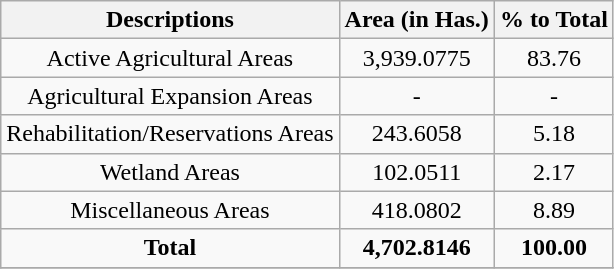<table class="wikitable" style="text-align:center">
<tr>
<th>Descriptions</th>
<th>Area (in Has.)</th>
<th>% to Total</th>
</tr>
<tr>
<td>Active Agricultural Areas</td>
<td>3,939.0775</td>
<td>83.76</td>
</tr>
<tr>
<td>Agricultural Expansion Areas</td>
<td>-</td>
<td>-</td>
</tr>
<tr>
<td>Rehabilitation/Reservations Areas</td>
<td>243.6058</td>
<td>5.18</td>
</tr>
<tr>
<td>Wetland Areas</td>
<td>102.0511</td>
<td>2.17</td>
</tr>
<tr>
<td>Miscellaneous Areas</td>
<td>418.0802</td>
<td>8.89</td>
</tr>
<tr>
<td><strong>Total</strong></td>
<td><strong>4,702.8146</strong></td>
<td><strong>100.00</strong></td>
</tr>
<tr>
</tr>
</table>
